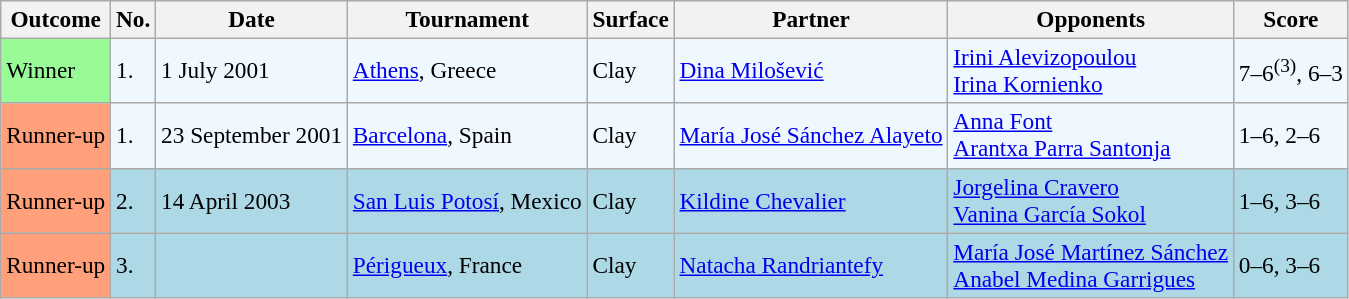<table class="sortable wikitable" style=font-size:97%>
<tr>
<th>Outcome</th>
<th>No.</th>
<th>Date</th>
<th>Tournament</th>
<th>Surface</th>
<th>Partner</th>
<th>Opponents</th>
<th>Score</th>
</tr>
<tr bgcolor="#f0f8ff">
<td bgcolor="98FB98">Winner</td>
<td>1.</td>
<td>1 July 2001</td>
<td><a href='#'>Athens</a>, Greece</td>
<td>Clay</td>
<td> <a href='#'>Dina Milošević</a></td>
<td> <a href='#'>Irini Alevizopoulou</a> <br>  <a href='#'>Irina Kornienko</a></td>
<td>7–6<sup>(3)</sup>, 6–3</td>
</tr>
<tr bgcolor="#f0f8ff">
<td bgcolor=FFA07A>Runner-up</td>
<td>1.</td>
<td>23 September 2001</td>
<td><a href='#'>Barcelona</a>, Spain</td>
<td>Clay</td>
<td> <a href='#'>María José Sánchez Alayeto</a></td>
<td> <a href='#'>Anna Font</a> <br>  <a href='#'>Arantxa Parra Santonja</a></td>
<td>1–6, 2–6</td>
</tr>
<tr style="background:lightblue;">
<td bgcolor="FFA07A">Runner-up</td>
<td>2.</td>
<td>14 April 2003</td>
<td><a href='#'>San Luis Potosí</a>, Mexico</td>
<td>Clay</td>
<td> <a href='#'>Kildine Chevalier</a></td>
<td> <a href='#'>Jorgelina Cravero</a> <br> <a href='#'>Vanina García Sokol</a></td>
<td>1–6, 3–6</td>
</tr>
<tr style="background:lightblue;">
<td bgcolor="FFA07A">Runner-up</td>
<td>3.</td>
<td></td>
<td><a href='#'>Périgueux</a>, France</td>
<td>Clay</td>
<td> <a href='#'>Natacha Randriantefy</a></td>
<td> <a href='#'>María José Martínez Sánchez</a> <br>  <a href='#'>Anabel Medina Garrigues</a></td>
<td>0–6, 3–6</td>
</tr>
</table>
